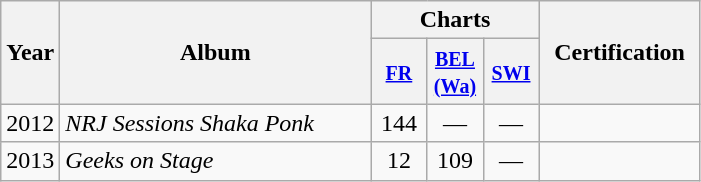<table class="wikitable">
<tr>
<th align="center" rowspan="2">Year</th>
<th align="center" rowspan="2" width="200">Album</th>
<th align="center" colspan="3">Charts</th>
<th align="center" rowspan="2" width="100">Certification</th>
</tr>
<tr>
<th width="30"><small><a href='#'>FR</a></small><br></th>
<th width="30"><small><a href='#'>BEL<br>(Wa)</a></small><br></th>
<th width="30"><small><a href='#'>SWI</a></small><br></th>
</tr>
<tr>
<td align="center">2012</td>
<td><em>NRJ Sessions Shaka Ponk</em></td>
<td align="center">144</td>
<td align="center">—</td>
<td align="center">—</td>
<td align="center"></td>
</tr>
<tr>
<td align="center">2013</td>
<td><em>Geeks on Stage</em></td>
<td align="center">12</td>
<td align="center">109</td>
<td align="center">—</td>
<td align="center"></td>
</tr>
</table>
